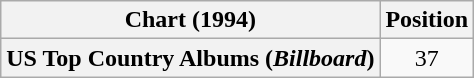<table class="wikitable plainrowheaders" style="text-align:center">
<tr>
<th scope="col">Chart (1994)</th>
<th scope="col">Position</th>
</tr>
<tr>
<th scope="row">US Top Country Albums (<em>Billboard</em>)</th>
<td>37</td>
</tr>
</table>
